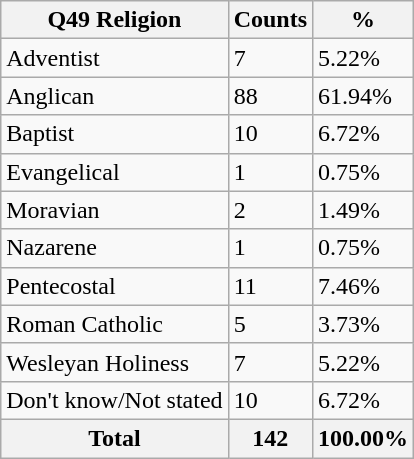<table class="wikitable sortable">
<tr>
<th>Q49 Religion</th>
<th>Counts</th>
<th>%</th>
</tr>
<tr>
<td>Adventist</td>
<td>7</td>
<td>5.22%</td>
</tr>
<tr>
<td>Anglican</td>
<td>88</td>
<td>61.94%</td>
</tr>
<tr>
<td>Baptist</td>
<td>10</td>
<td>6.72%</td>
</tr>
<tr>
<td>Evangelical</td>
<td>1</td>
<td>0.75%</td>
</tr>
<tr>
<td>Moravian</td>
<td>2</td>
<td>1.49%</td>
</tr>
<tr>
<td>Nazarene</td>
<td>1</td>
<td>0.75%</td>
</tr>
<tr>
<td>Pentecostal</td>
<td>11</td>
<td>7.46%</td>
</tr>
<tr>
<td>Roman Catholic</td>
<td>5</td>
<td>3.73%</td>
</tr>
<tr>
<td>Wesleyan Holiness</td>
<td>7</td>
<td>5.22%</td>
</tr>
<tr>
<td>Don't know/Not stated</td>
<td>10</td>
<td>6.72%</td>
</tr>
<tr>
<th>Total</th>
<th>142</th>
<th>100.00%</th>
</tr>
</table>
